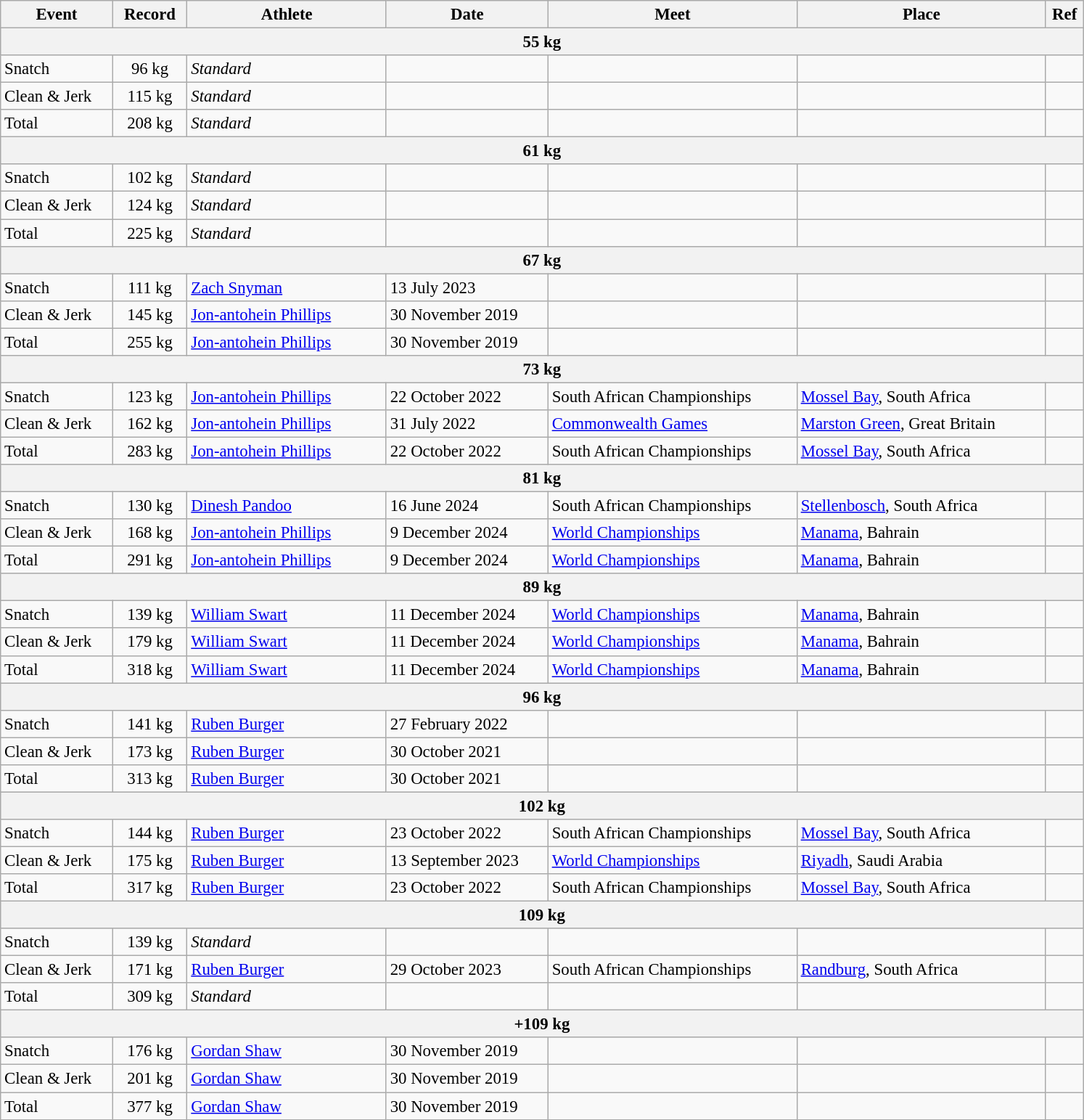<table class="wikitable" style="font-size:95%;">
<tr>
<th width=9%>Event</th>
<th width=6%>Record</th>
<th width=16%>Athlete</th>
<th width=13%>Date</th>
<th width=20%>Meet</th>
<th width=20%>Place</th>
<th width=3%>Ref</th>
</tr>
<tr bgcolor="#DDDDDD">
<th colspan="7">55 kg</th>
</tr>
<tr>
<td>Snatch</td>
<td align="center">96 kg</td>
<td><em>Standard</em></td>
<td></td>
<td></td>
<td></td>
<td></td>
</tr>
<tr>
<td>Clean & Jerk</td>
<td align="center">115 kg</td>
<td><em>Standard</em></td>
<td></td>
<td></td>
<td></td>
<td></td>
</tr>
<tr>
<td>Total</td>
<td align="center">208 kg</td>
<td><em>Standard</em></td>
<td></td>
<td></td>
<td></td>
<td></td>
</tr>
<tr bgcolor="#DDDDDD">
<th colspan="7">61 kg</th>
</tr>
<tr>
<td>Snatch</td>
<td align="center">102 kg</td>
<td><em>Standard</em></td>
<td></td>
<td></td>
<td></td>
<td></td>
</tr>
<tr>
<td>Clean & Jerk</td>
<td align="center">124 kg</td>
<td><em>Standard</em></td>
<td></td>
<td></td>
<td></td>
<td></td>
</tr>
<tr>
<td>Total</td>
<td align="center">225 kg</td>
<td><em>Standard</em></td>
<td></td>
<td></td>
<td></td>
<td></td>
</tr>
<tr bgcolor="#DDDDDD">
<th colspan="7">67 kg</th>
</tr>
<tr>
<td>Snatch</td>
<td align="center">111 kg</td>
<td><a href='#'>Zach Snyman</a></td>
<td>13 July 2023</td>
<td></td>
<td></td>
<td></td>
</tr>
<tr>
<td>Clean & Jerk</td>
<td align="center">145 kg</td>
<td><a href='#'>Jon-antohein Phillips</a></td>
<td>30 November 2019</td>
<td></td>
<td></td>
<td></td>
</tr>
<tr>
<td>Total</td>
<td align="center">255 kg</td>
<td><a href='#'>Jon-antohein Phillips</a></td>
<td>30 November 2019</td>
<td></td>
<td></td>
<td></td>
</tr>
<tr bgcolor="#DDDDDD">
<th colspan="7">73 kg</th>
</tr>
<tr>
<td>Snatch</td>
<td align="center">123 kg</td>
<td><a href='#'>Jon-antohein Phillips</a></td>
<td>22 October 2022</td>
<td>South African Championships</td>
<td><a href='#'>Mossel Bay</a>, South Africa</td>
<td></td>
</tr>
<tr>
<td>Clean & Jerk</td>
<td align="center">162 kg</td>
<td><a href='#'>Jon-antohein Phillips</a></td>
<td>31 July 2022</td>
<td><a href='#'>Commonwealth Games</a></td>
<td><a href='#'>Marston Green</a>, Great Britain</td>
<td></td>
</tr>
<tr>
<td>Total</td>
<td align="center">283 kg</td>
<td><a href='#'>Jon-antohein Phillips</a></td>
<td>22 October 2022</td>
<td>South African Championships</td>
<td><a href='#'>Mossel Bay</a>, South Africa</td>
<td></td>
</tr>
<tr bgcolor="#DDDDDD">
<th colspan="7">81 kg</th>
</tr>
<tr>
<td>Snatch</td>
<td align="center">130 kg</td>
<td><a href='#'>Dinesh Pandoo</a></td>
<td>16 June 2024</td>
<td>South African Championships</td>
<td><a href='#'>Stellenbosch</a>, South Africa</td>
<td></td>
</tr>
<tr>
<td>Clean & Jerk</td>
<td align="center">168 kg</td>
<td><a href='#'>Jon-antohein Phillips</a></td>
<td>9 December 2024</td>
<td><a href='#'>World Championships</a></td>
<td><a href='#'>Manama</a>, Bahrain</td>
<td></td>
</tr>
<tr>
<td>Total</td>
<td align="center">291 kg</td>
<td><a href='#'>Jon-antohein Phillips</a></td>
<td>9 December 2024</td>
<td><a href='#'>World Championships</a></td>
<td><a href='#'>Manama</a>, Bahrain</td>
<td></td>
</tr>
<tr bgcolor="#DDDDDD">
<th colspan="7">89 kg</th>
</tr>
<tr>
<td>Snatch</td>
<td align="center">139 kg</td>
<td><a href='#'>William Swart</a></td>
<td>11 December 2024</td>
<td><a href='#'>World Championships</a></td>
<td><a href='#'>Manama</a>, Bahrain</td>
<td></td>
</tr>
<tr>
<td>Clean & Jerk</td>
<td align="center">179 kg</td>
<td><a href='#'>William Swart</a></td>
<td>11 December 2024</td>
<td><a href='#'>World Championships</a></td>
<td><a href='#'>Manama</a>, Bahrain</td>
<td></td>
</tr>
<tr>
<td>Total</td>
<td align="center">318 kg</td>
<td><a href='#'>William Swart</a></td>
<td>11 December 2024</td>
<td><a href='#'>World Championships</a></td>
<td><a href='#'>Manama</a>, Bahrain</td>
<td></td>
</tr>
<tr bgcolor="#DDDDDD">
<th colspan="7">96 kg</th>
</tr>
<tr>
<td>Snatch</td>
<td align="center">141 kg</td>
<td><a href='#'>Ruben Burger</a></td>
<td>27 February 2022</td>
<td></td>
<td></td>
<td></td>
</tr>
<tr>
<td>Clean & Jerk</td>
<td align="center">173 kg</td>
<td><a href='#'>Ruben Burger</a></td>
<td>30 October 2021</td>
<td></td>
<td></td>
<td></td>
</tr>
<tr>
<td>Total</td>
<td align="center">313 kg</td>
<td><a href='#'>Ruben Burger</a></td>
<td>30 October 2021</td>
<td></td>
<td></td>
<td></td>
</tr>
<tr bgcolor="#DDDDDD">
<th colspan="7">102 kg</th>
</tr>
<tr>
<td>Snatch</td>
<td align="center">144 kg</td>
<td><a href='#'>Ruben Burger</a></td>
<td>23 October 2022</td>
<td>South African Championships</td>
<td><a href='#'>Mossel Bay</a>, South Africa</td>
<td></td>
</tr>
<tr>
<td>Clean & Jerk</td>
<td align="center">175 kg</td>
<td><a href='#'>Ruben Burger</a></td>
<td>13 September 2023</td>
<td><a href='#'>World Championships</a></td>
<td><a href='#'>Riyadh</a>, Saudi Arabia</td>
<td></td>
</tr>
<tr>
<td>Total</td>
<td align="center">317 kg</td>
<td><a href='#'>Ruben Burger</a></td>
<td>23 October 2022</td>
<td>South African Championships</td>
<td><a href='#'>Mossel Bay</a>, South Africa</td>
<td></td>
</tr>
<tr bgcolor="#DDDDDD">
<th colspan="7">109 kg</th>
</tr>
<tr>
<td>Snatch</td>
<td align="center">139 kg</td>
<td><em>Standard</em></td>
<td></td>
<td></td>
<td></td>
<td></td>
</tr>
<tr>
<td>Clean & Jerk</td>
<td align="center">171 kg</td>
<td><a href='#'>Ruben Burger</a></td>
<td>29 October 2023</td>
<td>South African Championships</td>
<td><a href='#'>Randburg</a>, South Africa</td>
<td></td>
</tr>
<tr>
<td>Total</td>
<td align="center">309 kg</td>
<td><em>Standard</em></td>
<td></td>
<td></td>
<td></td>
<td></td>
</tr>
<tr bgcolor="#DDDDDD">
<th colspan="7">+109 kg</th>
</tr>
<tr>
<td>Snatch</td>
<td align="center">176 kg</td>
<td><a href='#'>Gordan Shaw</a></td>
<td>30 November 2019</td>
<td></td>
<td></td>
<td></td>
</tr>
<tr>
<td>Clean & Jerk</td>
<td align="center">201 kg</td>
<td><a href='#'>Gordan Shaw</a></td>
<td>30 November 2019</td>
<td></td>
<td></td>
<td></td>
</tr>
<tr>
<td>Total</td>
<td align="center">377 kg</td>
<td><a href='#'>Gordan Shaw</a></td>
<td>30 November 2019</td>
<td></td>
<td></td>
<td></td>
</tr>
</table>
